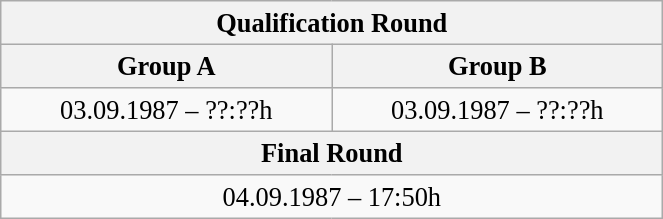<table class="wikitable" style=" text-align:center; font-size:110%;" width="35%">
<tr>
<th colspan="2">Qualification Round</th>
</tr>
<tr>
<th>Group A</th>
<th>Group B</th>
</tr>
<tr>
<td>03.09.1987 – ??:??h</td>
<td>03.09.1987 – ??:??h</td>
</tr>
<tr>
<th colspan="2">Final Round</th>
</tr>
<tr>
<td colspan="2">04.09.1987 – 17:50h</td>
</tr>
</table>
